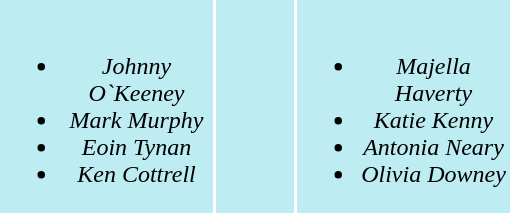<table>
<tr align=center bgcolor="#bdecf3">
<td width="140" valign="top"><br><ul><li><em>Johnny O`Keeney</em></li><li><em>Mark Murphy</em></li><li><em>Eoin Tynan</em></li><li><em>Ken Cottrell</em></li></ul></td>
<td width="50"><em> </em></td>
<td width="140" valign="top"><br><ul><li><em>Majella Haverty</em></li><li><em>Katie Kenny</em></li><li><em>Antonia Neary</em></li><li><em>Olivia Downey</em></li></ul></td>
</tr>
</table>
